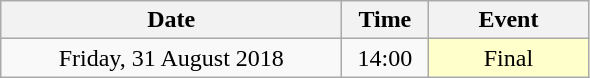<table class = "wikitable" style="text-align:center;">
<tr>
<th width=220>Date</th>
<th width=50>Time</th>
<th width=100>Event</th>
</tr>
<tr>
<td>Friday, 31 August 2018</td>
<td>14:00</td>
<td bgcolor=ffffcc>Final</td>
</tr>
</table>
